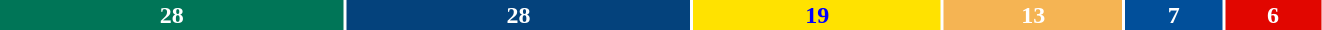<table style="width:70%; font-weight:bold; text-align:center">
<tr>
<td style="background:#007557; width:25%; color:white">28</td>
<td style="background:#04427C; width:25%; color:white">28</td>
<td style="background:#FFE200; width:18%; color:#0000FF">19</td>
<td style="background:#F5B453; width:13%; color:white">13</td>
<td style="background:#014F9A; width:7%; color:white">7</td>
<td style="background:#E10600; width:7%; color:white">6</td>
</tr>
<tr>
<td><a href='#'></a></td>
<td><a href='#'></a></td>
<td><a href='#'></a></td>
<td><a href='#'></a></td>
<td><a href='#'></a></td>
<td><a href='#'></a></td>
</tr>
</table>
